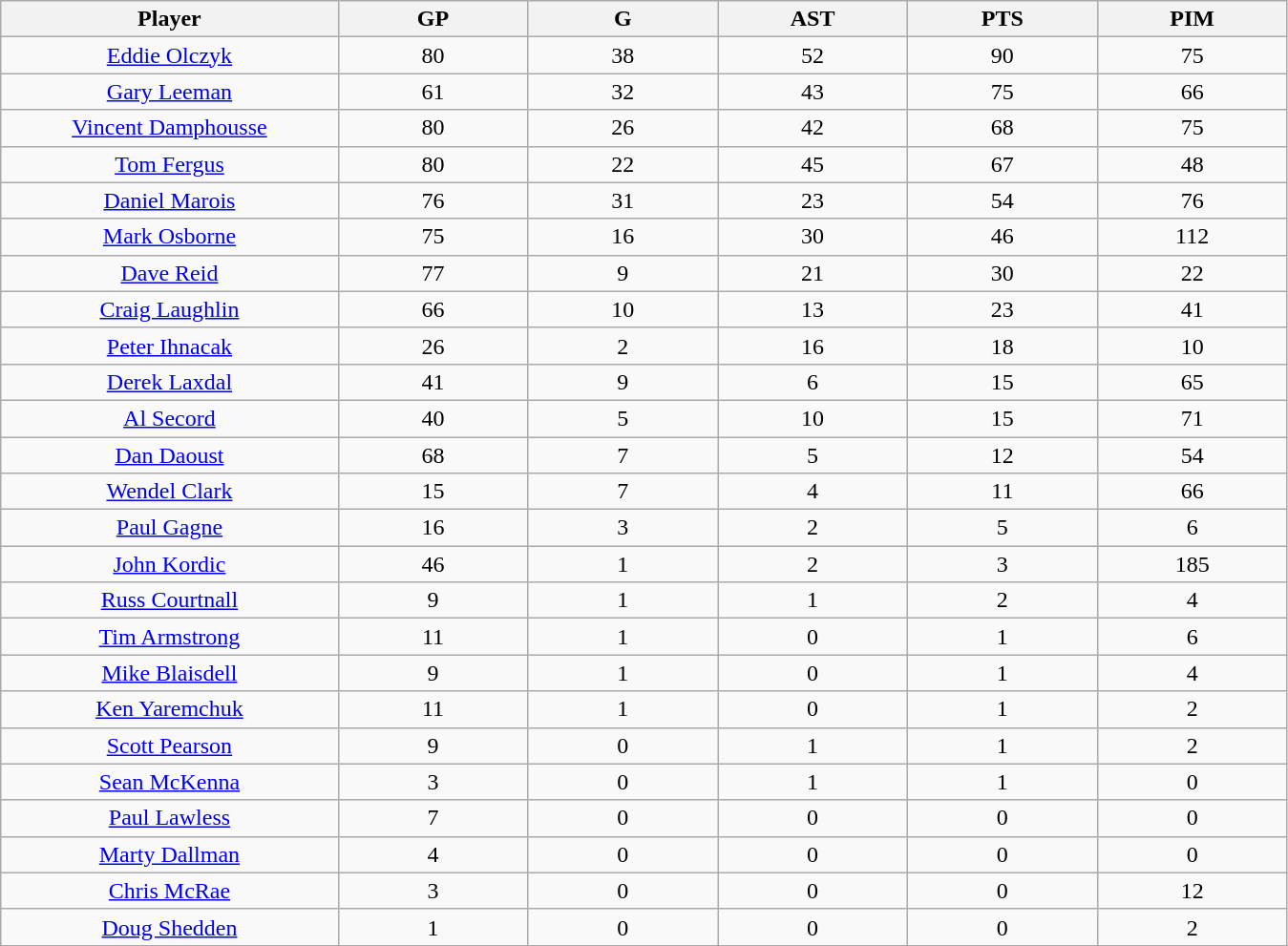<table class="wikitable sortable">
<tr>
<th bgcolor="#DDDDFF" width="16%">Player</th>
<th bgcolor="#DDDDFF" width="9%">GP</th>
<th bgcolor="#DDDDFF" width="9%">G</th>
<th bgcolor="#DDDDFF" width="9%">AST</th>
<th bgcolor="#DDDDFF" width="9%">PTS</th>
<th bgcolor="#DDDDFF" width="9%">PIM</th>
</tr>
<tr align="center">
<td><a href='#'>Eddie Olczyk</a></td>
<td>80</td>
<td>38</td>
<td>52</td>
<td>90</td>
<td>75</td>
</tr>
<tr align="center">
<td><a href='#'>Gary Leeman</a></td>
<td>61</td>
<td>32</td>
<td>43</td>
<td>75</td>
<td>66</td>
</tr>
<tr align="center">
<td><a href='#'>Vincent Damphousse</a></td>
<td>80</td>
<td>26</td>
<td>42</td>
<td>68</td>
<td>75</td>
</tr>
<tr align="center">
<td><a href='#'>Tom Fergus</a></td>
<td>80</td>
<td>22</td>
<td>45</td>
<td>67</td>
<td>48</td>
</tr>
<tr align="center">
<td><a href='#'>Daniel Marois</a></td>
<td>76</td>
<td>31</td>
<td>23</td>
<td>54</td>
<td>76</td>
</tr>
<tr align="center">
<td><a href='#'>Mark Osborne</a></td>
<td>75</td>
<td>16</td>
<td>30</td>
<td>46</td>
<td>112</td>
</tr>
<tr align="center">
<td><a href='#'>Dave Reid</a></td>
<td>77</td>
<td>9</td>
<td>21</td>
<td>30</td>
<td>22</td>
</tr>
<tr align="center">
<td><a href='#'>Craig Laughlin</a></td>
<td>66</td>
<td>10</td>
<td>13</td>
<td>23</td>
<td>41</td>
</tr>
<tr align="center">
<td><a href='#'>Peter Ihnacak</a></td>
<td>26</td>
<td>2</td>
<td>16</td>
<td>18</td>
<td>10</td>
</tr>
<tr align="center">
<td><a href='#'>Derek Laxdal</a></td>
<td>41</td>
<td>9</td>
<td>6</td>
<td>15</td>
<td>65</td>
</tr>
<tr align="center">
<td><a href='#'>Al Secord</a></td>
<td>40</td>
<td>5</td>
<td>10</td>
<td>15</td>
<td>71</td>
</tr>
<tr align="center">
<td><a href='#'>Dan Daoust</a></td>
<td>68</td>
<td>7</td>
<td>5</td>
<td>12</td>
<td>54</td>
</tr>
<tr align="center">
<td><a href='#'>Wendel Clark</a></td>
<td>15</td>
<td>7</td>
<td>4</td>
<td>11</td>
<td>66</td>
</tr>
<tr align="center">
<td><a href='#'>Paul Gagne</a></td>
<td>16</td>
<td>3</td>
<td>2</td>
<td>5</td>
<td>6</td>
</tr>
<tr align="center">
<td><a href='#'>John Kordic</a></td>
<td>46</td>
<td>1</td>
<td>2</td>
<td>3</td>
<td>185</td>
</tr>
<tr align="center">
<td><a href='#'>Russ Courtnall</a></td>
<td>9</td>
<td>1</td>
<td>1</td>
<td>2</td>
<td>4</td>
</tr>
<tr align="center">
<td><a href='#'>Tim Armstrong</a></td>
<td>11</td>
<td>1</td>
<td>0</td>
<td>1</td>
<td>6</td>
</tr>
<tr align="center">
<td><a href='#'>Mike Blaisdell</a></td>
<td>9</td>
<td>1</td>
<td>0</td>
<td>1</td>
<td>4</td>
</tr>
<tr align="Center">
<td><a href='#'>Ken Yaremchuk</a></td>
<td>11</td>
<td>1</td>
<td>0</td>
<td>1</td>
<td>2</td>
</tr>
<tr align="center">
<td><a href='#'>Scott Pearson</a></td>
<td>9</td>
<td>0</td>
<td>1</td>
<td>1</td>
<td>2</td>
</tr>
<tr align="center">
<td><a href='#'>Sean McKenna</a></td>
<td>3</td>
<td>0</td>
<td>1</td>
<td>1</td>
<td>0</td>
</tr>
<tr align="center">
<td><a href='#'>Paul Lawless</a></td>
<td>7</td>
<td>0</td>
<td>0</td>
<td>0</td>
<td>0</td>
</tr>
<tr align="center">
<td><a href='#'>Marty Dallman</a></td>
<td>4</td>
<td>0</td>
<td>0</td>
<td>0</td>
<td>0</td>
</tr>
<tr align="center">
<td><a href='#'>Chris McRae</a></td>
<td>3</td>
<td>0</td>
<td>0</td>
<td>0</td>
<td>12</td>
</tr>
<tr align="center">
<td><a href='#'>Doug Shedden</a></td>
<td>1</td>
<td>0</td>
<td>0</td>
<td>0</td>
<td>2</td>
</tr>
</table>
